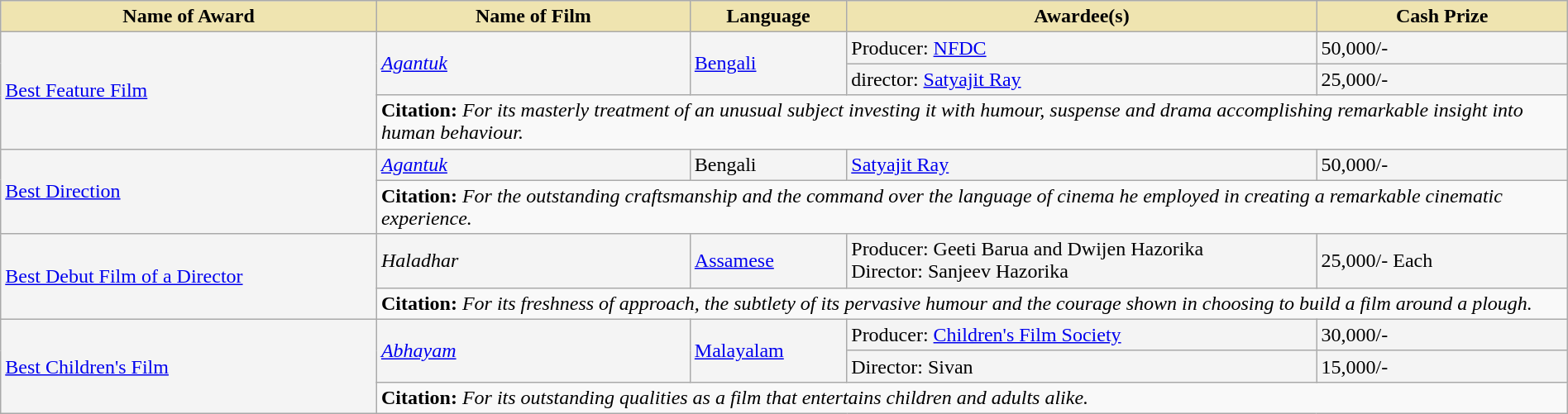<table class="wikitable" style="width:100%;">
<tr>
<th style="background-color:#EFE4B0;width:24%;">Name of Award</th>
<th style="background-color:#EFE4B0;width:20%;">Name of Film</th>
<th style="background-color:#EFE4B0;width:10%;">Language</th>
<th style="background-color:#EFE4B0;width:30%;">Awardee(s)</th>
<th style="background-color:#EFE4B0;width:16%;">Cash Prize</th>
</tr>
<tr style="background-color:#F4F4F4">
<td rowspan="3"><a href='#'>Best Feature Film</a></td>
<td rowspan="2"><em><a href='#'>Agantuk</a></em></td>
<td rowspan="2"><a href='#'>Bengali</a></td>
<td>Producer: <a href='#'>NFDC</a></td>
<td> 50,000/-</td>
</tr>
<tr style="background-color:#F4F4F4">
<td>director: <a href='#'>Satyajit Ray</a></td>
<td> 25,000/-</td>
</tr>
<tr style="background-color:#F9F9F9">
<td colspan="4"><strong>Citation:</strong> <em>For its masterly treatment of an unusual subject investing it with humour, suspense and drama accomplishing remarkable insight into human behaviour.</em></td>
</tr>
<tr style="background-color:#F4F4F4">
<td rowspan="2"><a href='#'>Best Direction</a></td>
<td><em><a href='#'>Agantuk</a></em></td>
<td>Bengali</td>
<td><a href='#'>Satyajit Ray</a></td>
<td> 50,000/-</td>
</tr>
<tr style="background-color:#F9F9F9">
<td colspan="4"><strong>Citation:</strong> <em>For the outstanding craftsmanship and the command over the language of cinema he employed in creating a remarkable cinematic experience.</em></td>
</tr>
<tr style="background-color:#F4F4F4">
<td rowspan="2"><a href='#'>Best Debut Film of a Director</a></td>
<td><em>Haladhar</em></td>
<td><a href='#'>Assamese</a></td>
<td>Producer: Geeti Barua and Dwijen Hazorika<br>Director: Sanjeev Hazorika</td>
<td> 25,000/- Each</td>
</tr>
<tr style="background-color:#F9F9F9">
<td colspan="4"><strong>Citation:</strong> <em>For its freshness of approach, the subtlety of its pervasive humour and the courage shown in choosing to build a film around a plough.</em></td>
</tr>
<tr style="background-color:#F4F4F4">
<td rowspan="3"><a href='#'>Best Children's Film</a></td>
<td rowspan="2"><em><a href='#'>Abhayam</a></em></td>
<td rowspan="2"><a href='#'>Malayalam</a></td>
<td>Producer: <a href='#'>Children's Film Society</a></td>
<td> 30,000/-</td>
</tr>
<tr style="background-color:#F4F4F4">
<td>Director: Sivan</td>
<td> 15,000/-</td>
</tr>
<tr style="background-color:#F9F9F9">
<td colspan="4"><strong>Citation:</strong> <em>For its outstanding qualities as a film that entertains children and adults alike.</em></td>
</tr>
</table>
